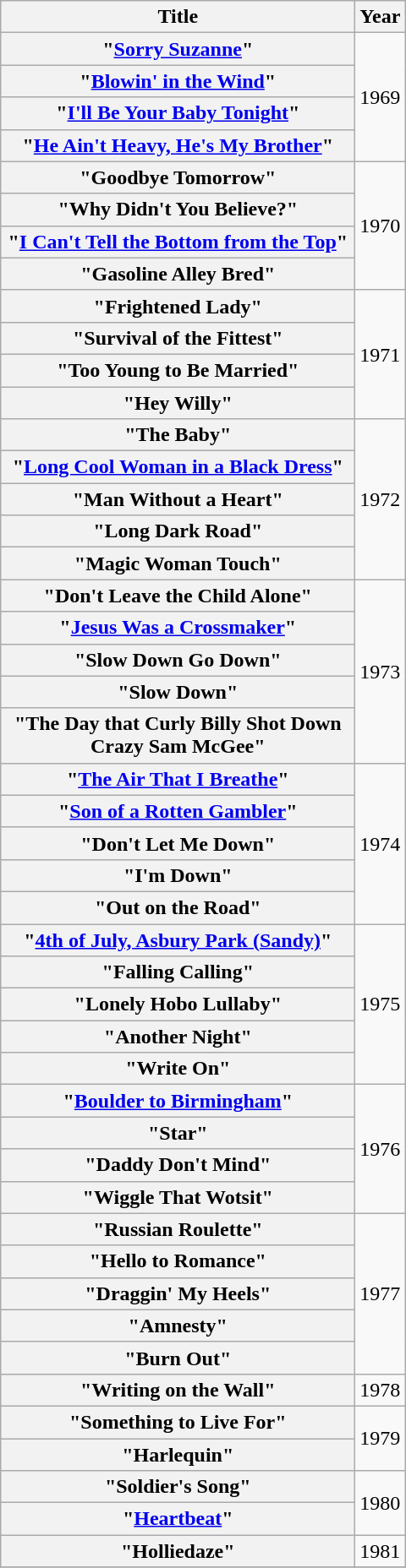<table class="wikitable plainrowheaders" style="text-align:center;">
<tr>
<th rowspan="1" scope="col" style="width:17em;">Title</th>
<th rowspan="1" scope="col" style="width:2em;">Year</th>
</tr>
<tr>
<th scope="row">"<a href='#'>Sorry Suzanne</a>"</th>
<td rowspan="4">1969</td>
</tr>
<tr>
<th scope="row">"<a href='#'>Blowin' in the Wind</a>" </th>
</tr>
<tr>
<th scope="row">"<a href='#'>I'll Be Your Baby Tonight</a>" </th>
</tr>
<tr>
<th scope="row">"<a href='#'>He Ain't Heavy, He's My Brother</a>"</th>
</tr>
<tr>
<th scope="row">"Goodbye Tomorrow" </th>
<td rowspan="4">1970</td>
</tr>
<tr>
<th scope="row">"Why Didn't You Believe?" </th>
</tr>
<tr>
<th scope="row">"<a href='#'>I Can't Tell the Bottom from the Top</a>"</th>
</tr>
<tr>
<th scope="row">"Gasoline Alley Bred"</th>
</tr>
<tr>
<th scope="row">"Frightened Lady" </th>
<td rowspan="4">1971</td>
</tr>
<tr>
<th scope="row">"Survival of the Fittest" </th>
</tr>
<tr>
<th scope="row">"Too Young to Be Married" </th>
</tr>
<tr>
<th scope="row">"Hey Willy"</th>
</tr>
<tr>
<th scope="row">"The Baby"</th>
<td rowspan="5">1972</td>
</tr>
<tr>
<th scope="row">"<a href='#'>Long Cool Woman in a Black Dress</a>"</th>
</tr>
<tr>
<th scope="row">"Man Without a Heart" </th>
</tr>
<tr>
<th scope="row">"Long Dark Road" </th>
</tr>
<tr>
<th scope="row">"Magic Woman Touch"</th>
</tr>
<tr>
<th scope="row">"Don't Leave the Child Alone" </th>
<td rowspan="5">1973</td>
</tr>
<tr>
<th scope="row">"<a href='#'>Jesus Was a Crossmaker</a>"</th>
</tr>
<tr>
<th scope="row">"Slow Down Go Down" </th>
</tr>
<tr>
<th scope="row">"Slow Down" </th>
</tr>
<tr>
<th scope="row">"The Day that Curly Billy Shot Down Crazy Sam McGee"</th>
</tr>
<tr>
<th scope="row">"<a href='#'>The Air That I Breathe</a>"</th>
<td rowspan="5">1974</td>
</tr>
<tr>
<th scope="row">"<a href='#'>Son of a Rotten Gambler</a>"</th>
</tr>
<tr>
<th scope="row">"Don't Let Me Down" </th>
</tr>
<tr>
<th scope="row">"I'm Down"</th>
</tr>
<tr>
<th scope="row">"Out on the Road" </th>
</tr>
<tr>
<th scope="row">"<a href='#'>4th of July, Asbury Park (Sandy)</a>"</th>
<td rowspan="5">1975</td>
</tr>
<tr>
<th scope="row">"Falling Calling" </th>
</tr>
<tr>
<th scope="row">"Lonely Hobo Lullaby" </th>
</tr>
<tr>
<th scope="row">"Another Night" </th>
</tr>
<tr>
<th scope="row">"Write On" </th>
</tr>
<tr>
<th scope="row">"<a href='#'>Boulder to Birmingham</a>"</th>
<td rowspan="4">1976</td>
</tr>
<tr>
<th scope="row">"Star"</th>
</tr>
<tr>
<th scope="row">"Daddy Don't Mind"</th>
</tr>
<tr>
<th scope="row">"Wiggle That Wotsit"</th>
</tr>
<tr>
<th scope="row">"Russian Roulette" </th>
<td rowspan="5">1977</td>
</tr>
<tr>
<th scope="row">"Hello to Romance"</th>
</tr>
<tr>
<th scope="row">"Draggin' My Heels" </th>
</tr>
<tr>
<th scope="row">"Amnesty"</th>
</tr>
<tr>
<th scope="row">"Burn Out" </th>
</tr>
<tr>
<th scope="row">"Writing on the Wall" </th>
<td>1978</td>
</tr>
<tr>
<th scope="row">"Something to Live For"</th>
<td rowspan="2">1979</td>
</tr>
<tr>
<th scope="row">"Harlequin" </th>
</tr>
<tr>
<th scope="row">"Soldier's Song"</th>
<td rowspan="2">1980</td>
</tr>
<tr>
<th scope="row">"<a href='#'>Heartbeat</a>"</th>
</tr>
<tr>
<th scope="row">"Holliedaze"</th>
<td>1981</td>
</tr>
<tr>
</tr>
</table>
